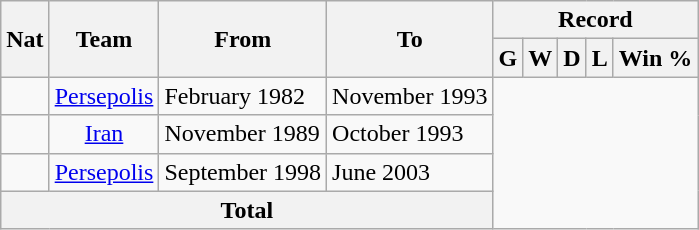<table class="wikitable" style="text-align: center">
<tr>
<th rowspan="2">Nat</th>
<th rowspan="2">Team</th>
<th rowspan="2">From</th>
<th rowspan="2">To</th>
<th colspan="8">Record</th>
</tr>
<tr>
<th>G</th>
<th>W</th>
<th>D</th>
<th>L</th>
<th>Win %</th>
</tr>
<tr>
<td></td>
<td><a href='#'>Persepolis</a></td>
<td align="left">February 1982</td>
<td align="left">November 1993<br></td>
</tr>
<tr>
<td></td>
<td><a href='#'>Iran</a></td>
<td align="left">November 1989</td>
<td align="left">October 1993<br></td>
</tr>
<tr>
<td></td>
<td><a href='#'>Persepolis</a></td>
<td align="left">September 1998</td>
<td align="left">June 2003<br></td>
</tr>
<tr>
<th colspan="4">Total<br></th>
</tr>
</table>
